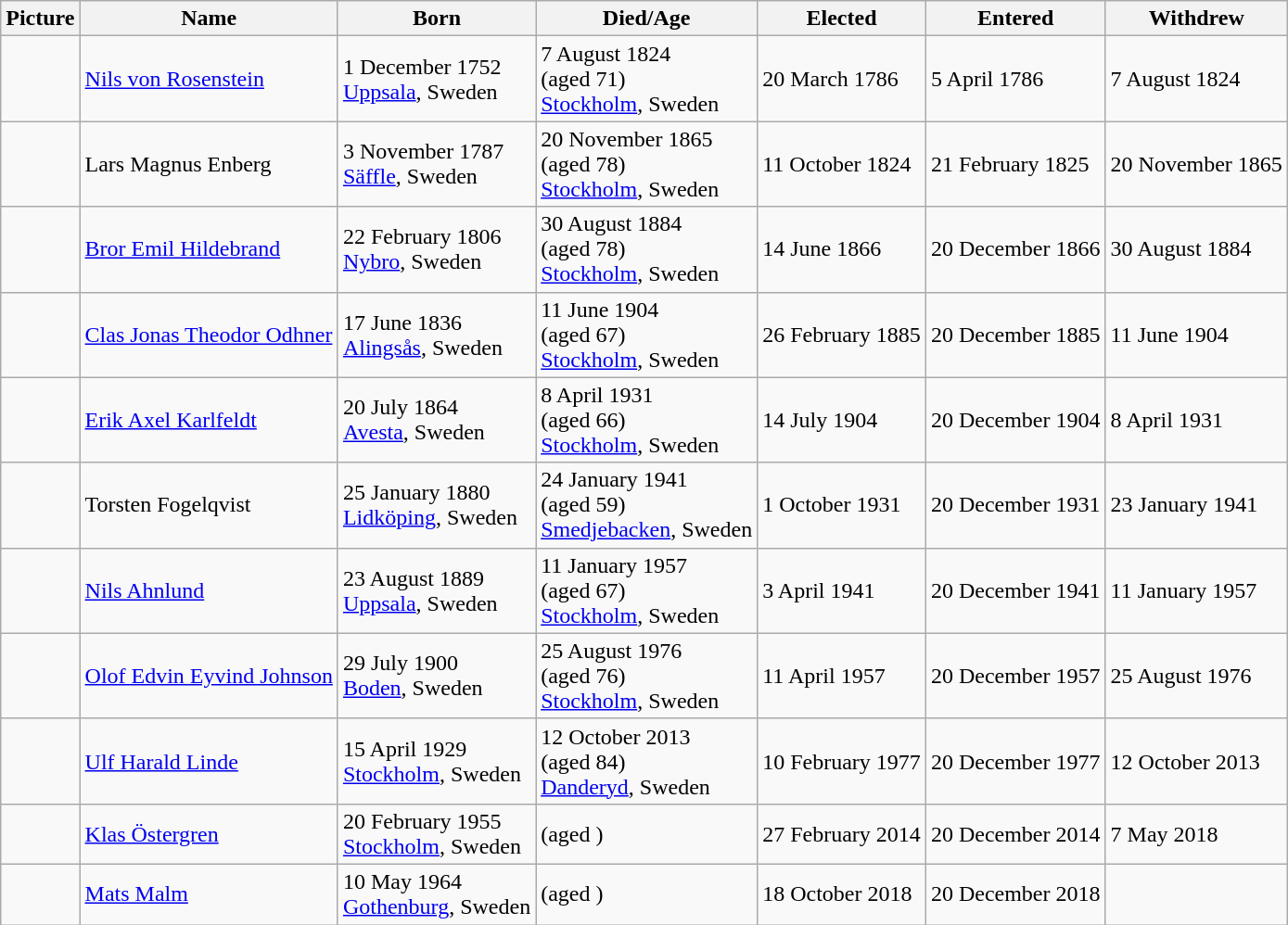<table class="wikitable sortable">
<tr>
<th>Picture</th>
<th>Name</th>
<th>Born</th>
<th>Died/Age</th>
<th>Elected</th>
<th>Entered</th>
<th>Withdrew</th>
</tr>
<tr>
<td></td>
<td><a href='#'>Nils von Rosenstein</a></td>
<td>1 December 1752 <br> <a href='#'>Uppsala</a>, Sweden</td>
<td>7 August 1824 <br> (aged 71) <br> <a href='#'>Stockholm</a>, Sweden</td>
<td>20 March 1786</td>
<td>5 April 1786</td>
<td>7 August 1824</td>
</tr>
<tr>
<td></td>
<td>Lars Magnus Enberg</td>
<td>3 November 1787 <br> <a href='#'>Säffle</a>, Sweden</td>
<td>20 November 1865 <br> (aged 78) <br> <a href='#'>Stockholm</a>, Sweden</td>
<td>11 October 1824</td>
<td>21 February 1825</td>
<td>20 November 1865</td>
</tr>
<tr>
<td></td>
<td><a href='#'>Bror Emil Hildebrand</a></td>
<td>22 February 1806 <br> <a href='#'>Nybro</a>, Sweden</td>
<td>30 August 1884 <br> (aged 78) <br> <a href='#'>Stockholm</a>, Sweden</td>
<td>14 June 1866</td>
<td>20 December 1866</td>
<td>30 August 1884</td>
</tr>
<tr>
<td></td>
<td><a href='#'>Clas Jonas Theodor Odhner</a></td>
<td>17 June 1836 <br> <a href='#'>Alingsås</a>, Sweden</td>
<td>11 June 1904 <br> (aged 67) <br> <a href='#'>Stockholm</a>, Sweden</td>
<td>26 February 1885</td>
<td>20 December 1885</td>
<td>11 June 1904</td>
</tr>
<tr>
<td></td>
<td><a href='#'>Erik Axel Karlfeldt</a></td>
<td>20 July 1864 <br> <a href='#'>Avesta</a>, Sweden</td>
<td>8 April 1931 <br> (aged 66) <br> <a href='#'>Stockholm</a>, Sweden</td>
<td>14 July 1904</td>
<td>20 December 1904</td>
<td>8 April 1931</td>
</tr>
<tr>
<td></td>
<td>Torsten Fogelqvist</td>
<td>25 January 1880 <br> <a href='#'>Lidköping</a>, Sweden</td>
<td>24 January 1941 <br> (aged 59) <br> <a href='#'>Smedjebacken</a>, Sweden</td>
<td>1 October 1931</td>
<td>20 December 1931</td>
<td>23 January 1941</td>
</tr>
<tr>
<td></td>
<td><a href='#'>Nils Ahnlund</a></td>
<td>23 August 1889 <br> <a href='#'>Uppsala</a>, Sweden</td>
<td>11 January 1957 <br> (aged 67) <br> <a href='#'>Stockholm</a>, Sweden</td>
<td>3 April 1941</td>
<td>20 December 1941</td>
<td>11 January 1957</td>
</tr>
<tr>
<td></td>
<td><a href='#'>Olof Edvin Eyvind Johnson</a></td>
<td>29 July 1900 <br> <a href='#'>Boden</a>, Sweden</td>
<td>25 August 1976 <br> (aged 76) <br> <a href='#'>Stockholm</a>, Sweden</td>
<td>11 April 1957</td>
<td>20 December 1957</td>
<td>25 August 1976</td>
</tr>
<tr>
<td></td>
<td><a href='#'>Ulf Harald Linde</a></td>
<td>15 April 1929 <br> <a href='#'>Stockholm</a>, Sweden</td>
<td>12 October 2013 <br> (aged 84) <br> <a href='#'>Danderyd</a>, Sweden</td>
<td>10 February 1977</td>
<td>20 December 1977</td>
<td>12 October 2013</td>
</tr>
<tr>
<td></td>
<td><a href='#'>Klas Östergren</a></td>
<td>20 February 1955 <br> <a href='#'>Stockholm</a>, Sweden</td>
<td>(aged )</td>
<td>27 February 2014</td>
<td>20 December 2014</td>
<td>7 May 2018</td>
</tr>
<tr>
<td></td>
<td><a href='#'>Mats Malm</a></td>
<td>10 May 1964 <br> <a href='#'>Gothenburg</a>, Sweden</td>
<td>(aged )</td>
<td>18 October 2018</td>
<td>20 December 2018</td>
<td></td>
</tr>
</table>
